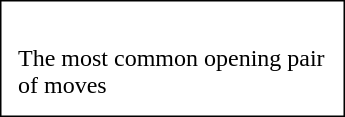<table style="margin:0 0 1em 1em; float:right; width:230px; padding:8px; border:1px solid #000;">
<tr>
<td><br> The most common opening pair of moves</td>
</tr>
</table>
